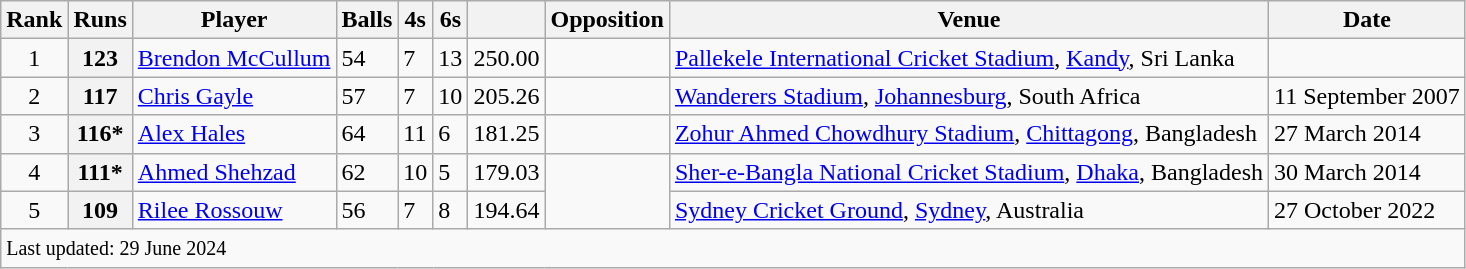<table class="wikitable sortable">
<tr>
<th>Rank</th>
<th>Runs</th>
<th>Player</th>
<th>Balls</th>
<th>4s</th>
<th>6s</th>
<th></th>
<th>Opposition</th>
<th>Venue</th>
<th>Date</th>
</tr>
<tr>
<td align=center>1</td>
<th>123</th>
<td> <a href='#'>Brendon McCullum</a></td>
<td>54</td>
<td>7</td>
<td>13</td>
<td>250.00</td>
<td></td>
<td><a href='#'>Pallekele International Cricket Stadium</a>, <a href='#'>Kandy</a>, Sri Lanka</td>
<td></td>
</tr>
<tr>
<td align=center>2</td>
<th>117</th>
<td> <a href='#'>Chris Gayle</a></td>
<td>57</td>
<td>7</td>
<td>10</td>
<td>205.26</td>
<td></td>
<td><a href='#'>Wanderers Stadium</a>, <a href='#'>Johannesburg</a>, South Africa</td>
<td>11 September 2007</td>
</tr>
<tr>
<td align=center>3</td>
<th>116*</th>
<td> <a href='#'>Alex Hales</a></td>
<td>64</td>
<td>11</td>
<td>6</td>
<td>181.25</td>
<td></td>
<td><a href='#'>Zohur Ahmed Chowdhury Stadium</a>, <a href='#'>Chittagong</a>, Bangladesh</td>
<td>27 March 2014</td>
</tr>
<tr>
<td align=center>4</td>
<th>111*</th>
<td> <a href='#'>Ahmed Shehzad</a></td>
<td>62</td>
<td>10</td>
<td>5</td>
<td>179.03</td>
<td rowspan=2></td>
<td><a href='#'>Sher-e-Bangla National Cricket Stadium</a>, <a href='#'>Dhaka</a>, Bangladesh</td>
<td>30 March 2014</td>
</tr>
<tr>
<td align=center>5</td>
<th>109</th>
<td> <a href='#'>Rilee Rossouw</a></td>
<td>56</td>
<td>7</td>
<td>8</td>
<td>194.64</td>
<td><a href='#'>Sydney Cricket Ground</a>, <a href='#'>Sydney</a>, Australia</td>
<td>27 October 2022</td>
</tr>
<tr>
<td colspan="10"><small>Last updated: 29 June 2024</small></td>
</tr>
</table>
